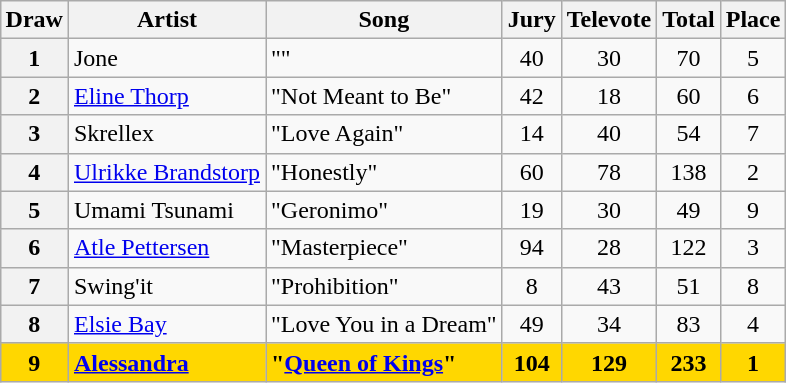<table class="sortable wikitable plainrowheaders" style="margin: 1em auto 1em auto">
<tr>
<th scope="col">Draw</th>
<th scope="col">Artist</th>
<th scope="col">Song</th>
<th scope="col">Jury</th>
<th>Televote</th>
<th scope="col">Total</th>
<th scope="col">Place</th>
</tr>
<tr>
<th scope="row" style="text-align:center;">1</th>
<td>Jone</td>
<td>""</td>
<td align="center">40</td>
<td align="center">30</td>
<td align="center">70</td>
<td align="center">5</td>
</tr>
<tr>
<th scope="row" style="text-align:center;">2</th>
<td><a href='#'>Eline Thorp</a></td>
<td>"Not Meant to Be"</td>
<td align="center">42</td>
<td align="center">18</td>
<td align="center">60</td>
<td align="center">6</td>
</tr>
<tr>
<th scope="row" style="text-align:center;">3</th>
<td>Skrellex</td>
<td>"Love Again"</td>
<td align="center">14</td>
<td align="center">40</td>
<td align="center">54</td>
<td align="center">7</td>
</tr>
<tr>
<th scope="row" style="text-align:center;">4</th>
<td><a href='#'>Ulrikke Brandstorp</a></td>
<td>"Honestly"</td>
<td align="center">60</td>
<td align="center">78</td>
<td align="center">138</td>
<td align="center">2</td>
</tr>
<tr>
<th scope="row" style="text-align:center;">5</th>
<td>Umami Tsunami</td>
<td>"Geronimo"</td>
<td align="center">19</td>
<td align="center">30</td>
<td align="center">49</td>
<td align="center">9</td>
</tr>
<tr>
<th scope="row" style="text-align:center;">6</th>
<td><a href='#'>Atle Pettersen</a></td>
<td>"Masterpiece"</td>
<td align="center">94</td>
<td align="center">28</td>
<td align="center">122</td>
<td align="center">3</td>
</tr>
<tr>
<th scope="row" style="text-align:center;">7</th>
<td>Swing'it</td>
<td>"Prohibition"</td>
<td align="center">8</td>
<td align="center">43</td>
<td align="center">51</td>
<td align="center">8</td>
</tr>
<tr>
<th scope="row" style="text-align:center;">8</th>
<td><a href='#'>Elsie Bay</a></td>
<td>"Love You in a Dream"</td>
<td align="center">49</td>
<td align="center">34</td>
<td align="center">83</td>
<td align="center">4</td>
</tr>
<tr style="font-weight:bold; background:gold;">
<th scope="row" style="text-align:center; font-weight:bold; background:gold;">9</th>
<td><a href='#'>Alessandra</a></td>
<td>"<a href='#'>Queen of Kings</a>"</td>
<td align="center">104</td>
<td align="center">129</td>
<td align="center">233</td>
<td align="center">1</td>
</tr>
</table>
